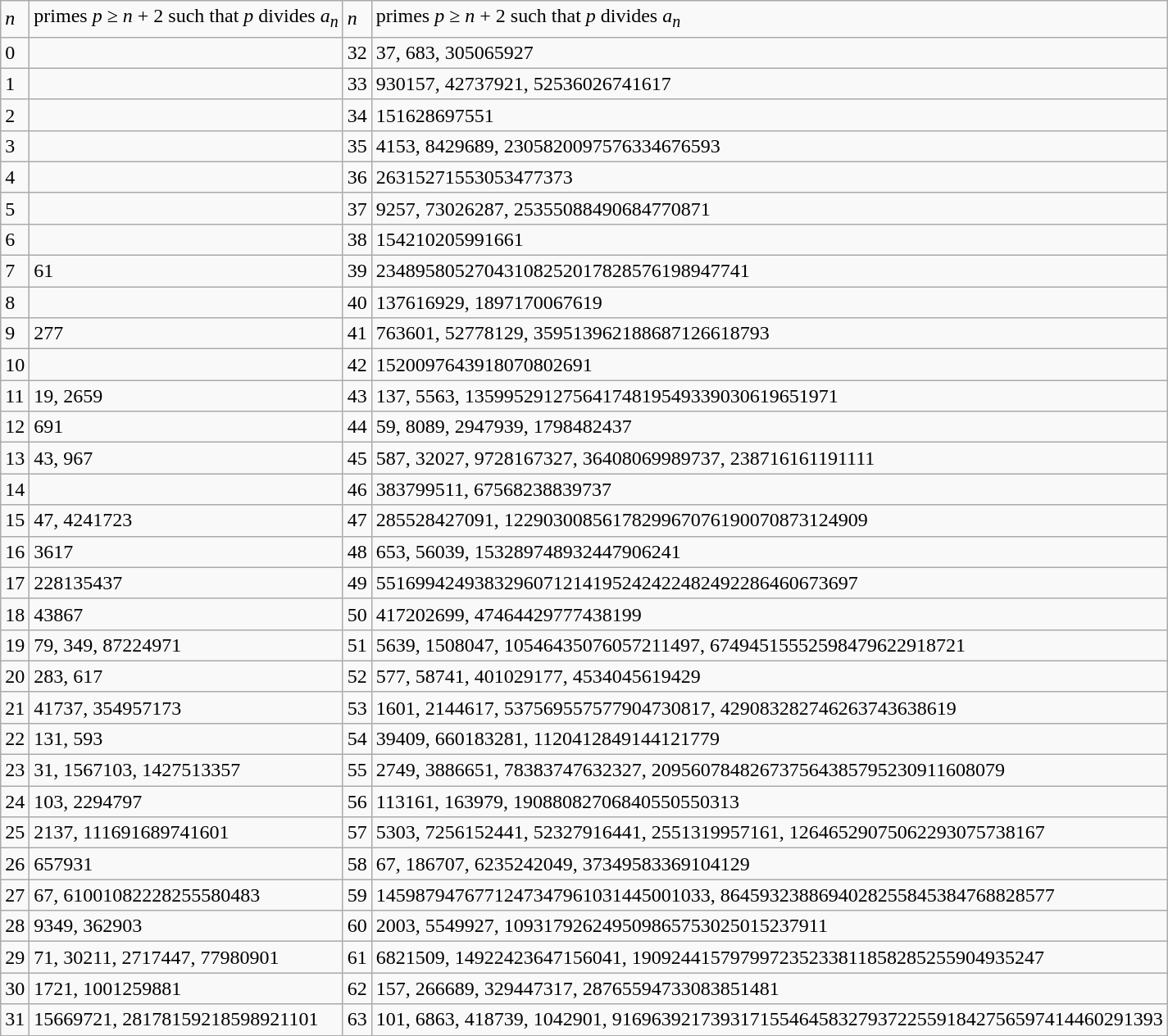<table class="wikitable">
<tr>
<td><em>n</em></td>
<td>primes <em>p</em> ≥ <em>n</em> + 2 such that <em>p</em> divides <em>a<sub>n</sub></em></td>
<td><em>n</em></td>
<td>primes <em>p</em> ≥ <em>n</em> + 2 such that <em>p</em> divides <em>a<sub>n</sub></em></td>
</tr>
<tr>
<td>0</td>
<td></td>
<td>32</td>
<td>37, 683, 305065927</td>
</tr>
<tr>
<td>1</td>
<td></td>
<td>33</td>
<td>930157, 42737921, 52536026741617</td>
</tr>
<tr>
<td>2</td>
<td></td>
<td>34</td>
<td>151628697551</td>
</tr>
<tr>
<td>3</td>
<td></td>
<td>35</td>
<td>4153, 8429689, 2305820097576334676593</td>
</tr>
<tr>
<td>4</td>
<td></td>
<td>36</td>
<td>26315271553053477373</td>
</tr>
<tr>
<td>5</td>
<td></td>
<td>37</td>
<td>9257, 73026287, 25355088490684770871</td>
</tr>
<tr>
<td>6</td>
<td></td>
<td>38</td>
<td>154210205991661</td>
</tr>
<tr>
<td>7</td>
<td>61</td>
<td>39</td>
<td>23489580527043108252017828576198947741</td>
</tr>
<tr>
<td>8</td>
<td></td>
<td>40</td>
<td>137616929, 1897170067619</td>
</tr>
<tr>
<td>9</td>
<td>277</td>
<td>41</td>
<td>763601, 52778129, 359513962188687126618793</td>
</tr>
<tr>
<td>10</td>
<td></td>
<td>42</td>
<td>1520097643918070802691</td>
</tr>
<tr>
<td>11</td>
<td>19, 2659</td>
<td>43</td>
<td>137, 5563, 13599529127564174819549339030619651971</td>
</tr>
<tr>
<td>12</td>
<td>691</td>
<td>44</td>
<td>59, 8089, 2947939, 1798482437</td>
</tr>
<tr>
<td>13</td>
<td>43, 967</td>
<td>45</td>
<td>587, 32027, 9728167327, 36408069989737, 238716161191111</td>
</tr>
<tr>
<td>14</td>
<td></td>
<td>46</td>
<td>383799511, 67568238839737</td>
</tr>
<tr>
<td>15</td>
<td>47, 4241723</td>
<td>47</td>
<td>285528427091, 1229030085617829967076190070873124909</td>
</tr>
<tr>
<td>16</td>
<td>3617</td>
<td>48</td>
<td>653, 56039, 153289748932447906241</td>
</tr>
<tr>
<td>17</td>
<td>228135437</td>
<td>49</td>
<td>5516994249383296071214195242422482492286460673697</td>
</tr>
<tr>
<td>18</td>
<td>43867</td>
<td>50</td>
<td>417202699, 47464429777438199</td>
</tr>
<tr>
<td>19</td>
<td>79, 349, 87224971</td>
<td>51</td>
<td>5639, 1508047, 10546435076057211497, 67494515552598479622918721</td>
</tr>
<tr>
<td>20</td>
<td>283, 617</td>
<td>52</td>
<td>577, 58741, 401029177, 4534045619429</td>
</tr>
<tr>
<td>21</td>
<td>41737, 354957173</td>
<td>53</td>
<td>1601, 2144617, 537569557577904730817, 429083282746263743638619</td>
</tr>
<tr>
<td>22</td>
<td>131, 593</td>
<td>54</td>
<td>39409, 660183281, 1120412849144121779</td>
</tr>
<tr>
<td>23</td>
<td>31, 1567103, 1427513357</td>
<td>55</td>
<td>2749, 3886651, 78383747632327, 209560784826737564385795230911608079</td>
</tr>
<tr>
<td>24</td>
<td>103, 2294797</td>
<td>56</td>
<td>113161, 163979, 19088082706840550550313</td>
</tr>
<tr>
<td>25</td>
<td>2137, 111691689741601</td>
<td>57</td>
<td>5303, 7256152441, 52327916441, 2551319957161, 12646529075062293075738167</td>
</tr>
<tr>
<td>26</td>
<td>657931</td>
<td>58</td>
<td>67, 186707, 6235242049, 37349583369104129</td>
</tr>
<tr>
<td>27</td>
<td>67, 61001082228255580483</td>
<td>59</td>
<td>1459879476771247347961031445001033, 8645932388694028255845384768828577</td>
</tr>
<tr>
<td>28</td>
<td>9349, 362903</td>
<td>60</td>
<td>2003, 5549927, 109317926249509865753025015237911</td>
</tr>
<tr>
<td>29</td>
<td>71, 30211, 2717447, 77980901</td>
<td>61</td>
<td>6821509, 14922423647156041, 190924415797997235233811858285255904935247</td>
</tr>
<tr>
<td>30</td>
<td>1721, 1001259881</td>
<td>62</td>
<td>157, 266689, 329447317, 28765594733083851481</td>
</tr>
<tr>
<td>31</td>
<td>15669721, 28178159218598921101</td>
<td>63</td>
<td>101, 6863, 418739, 1042901, 91696392173931715546458327937225591842756597414460291393</td>
</tr>
</table>
